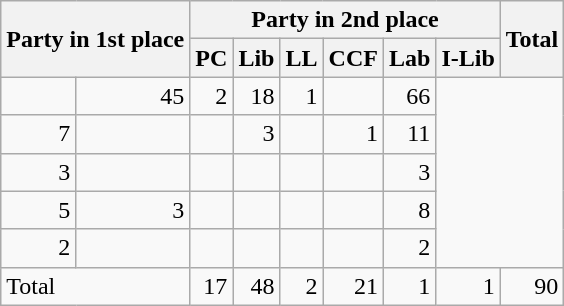<table class="wikitable" style="text-align:right;">
<tr>
<th rowspan="2" colspan="2" style="text-align:left;">Party in 1st place</th>
<th colspan="6">Party in 2nd place</th>
<th rowspan="2">Total</th>
</tr>
<tr>
<th>PC</th>
<th>Lib</th>
<th>LL</th>
<th>CCF</th>
<th>Lab</th>
<th>I-Lib</th>
</tr>
<tr>
<td></td>
<td>45</td>
<td>2</td>
<td>18</td>
<td>1</td>
<td></td>
<td>66</td>
</tr>
<tr>
<td>7</td>
<td></td>
<td></td>
<td>3</td>
<td></td>
<td>1</td>
<td>11</td>
</tr>
<tr>
<td>3</td>
<td></td>
<td></td>
<td></td>
<td></td>
<td></td>
<td>3</td>
</tr>
<tr>
<td>5</td>
<td>3</td>
<td></td>
<td></td>
<td></td>
<td></td>
<td>8</td>
</tr>
<tr>
<td>2</td>
<td></td>
<td></td>
<td></td>
<td></td>
<td></td>
<td>2</td>
</tr>
<tr>
<td colspan="2" style="text-align:left;">Total</td>
<td>17</td>
<td>48</td>
<td>2</td>
<td>21</td>
<td>1</td>
<td>1</td>
<td>90</td>
</tr>
</table>
